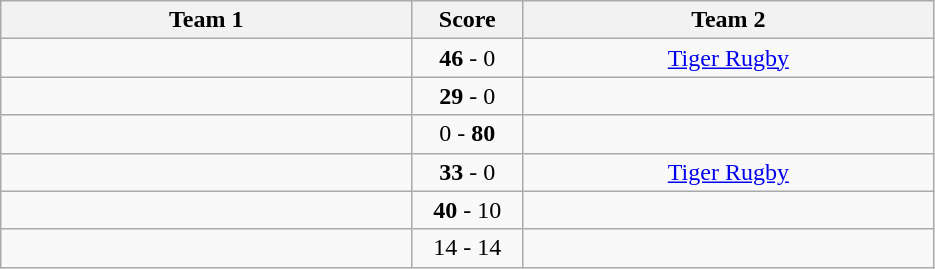<table class="wikitable" style="text-align: center;">
<tr>
<th style="width:200pt;">Team 1</th>
<th style="width:50pt;">Score</th>
<th style="width:200pt;">Team 2</th>
</tr>
<tr>
<td><strong></strong></td>
<td><strong>46</strong> - 0</td>
<td><a href='#'>Tiger Rugby</a></td>
</tr>
<tr>
<td><strong></strong></td>
<td><strong>29</strong> - 0</td>
<td></td>
</tr>
<tr>
<td></td>
<td>0 - <strong>80</strong></td>
<td><strong></strong></td>
</tr>
<tr>
<td><strong></strong></td>
<td><strong>33</strong> - 0</td>
<td><a href='#'>Tiger Rugby</a></td>
</tr>
<tr>
<td><strong></strong></td>
<td><strong>40</strong> - 10</td>
<td></td>
</tr>
<tr>
<td></td>
<td>14 - 14</td>
<td></td>
</tr>
</table>
